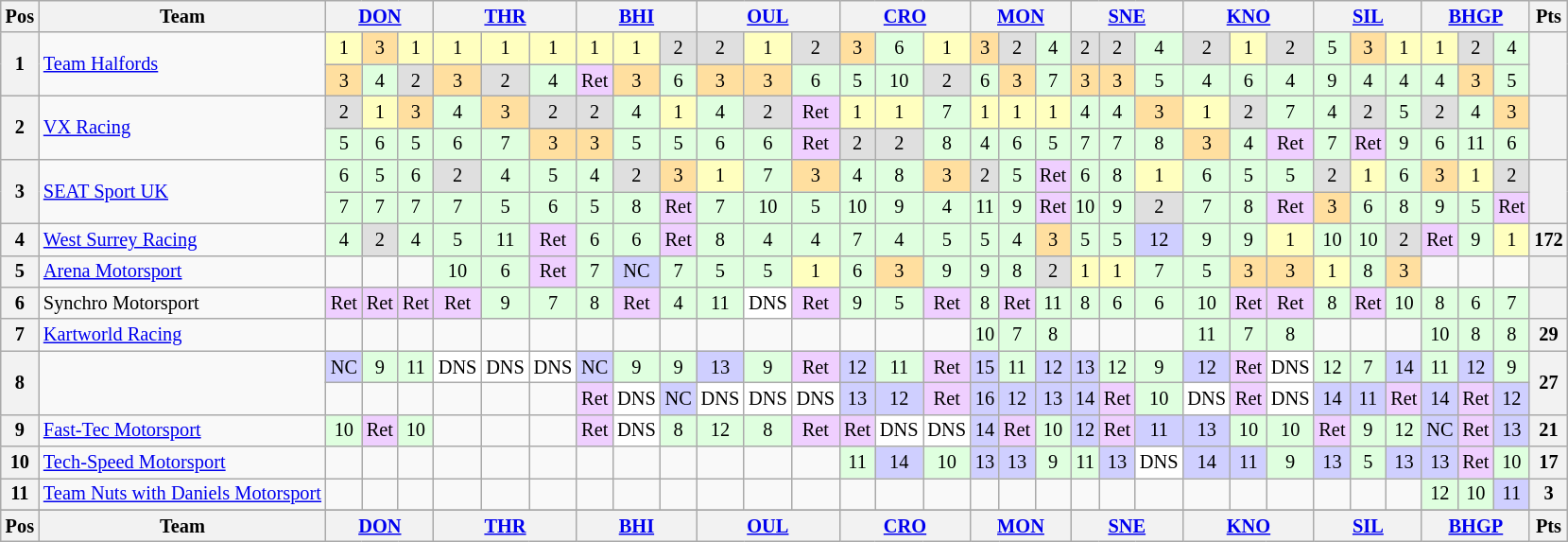<table class="wikitable" style="font-size: 85%; text-align: center;">
<tr valign="top">
<th valign="middle">Pos</th>
<th valign="middle">Team</th>
<th colspan="3"><a href='#'>DON</a></th>
<th colspan="3"><a href='#'>THR</a></th>
<th colspan="3"><a href='#'>BHI</a></th>
<th colspan="3"><a href='#'>OUL</a></th>
<th colspan="3"><a href='#'>CRO</a></th>
<th colspan="3"><a href='#'>MON</a></th>
<th colspan="3"><a href='#'>SNE</a></th>
<th colspan="3"><a href='#'>KNO</a></th>
<th colspan="3"><a href='#'>SIL</a></th>
<th colspan="3"><a href='#'>BHGP</a></th>
<th valign=middle>Pts</th>
</tr>
<tr>
<th rowspan=2>1</th>
<td rowspan=2 align=left><a href='#'>Team Halfords</a></td>
<td style="background:#FFFFBF;">1</td>
<td style="background:#FFDF9F;">3</td>
<td style="background:#FFFFBF;">1</td>
<td style="background:#FFFFBF;">1</td>
<td style="background:#FFFFBF;">1</td>
<td style="background:#FFFFBF;">1</td>
<td style="background:#FFFFBF;">1</td>
<td style="background:#FFFFBF;">1</td>
<td style="background:#DFDFDF;">2</td>
<td style="background:#DFDFDF;">2</td>
<td style="background:#FFFFBF;">1</td>
<td style="background:#DFDFDF;">2</td>
<td style="background:#FFDF9F;">3</td>
<td style="background:#DFFFDF;">6</td>
<td style="background:#FFFFBF;">1</td>
<td style="background:#FFDF9F;">3</td>
<td style="background:#DFDFDF;">2</td>
<td style="background:#DFFFDF;">4</td>
<td style="background:#DFDFDF;">2</td>
<td style="background:#DFDFDF;">2</td>
<td style="background:#DFFFDF;">4</td>
<td style="background:#DFDFDF;">2</td>
<td style="background:#FFFFBF;">1</td>
<td style="background:#DFDFDF;">2</td>
<td style="background:#DFFFDF;">5</td>
<td style="background:#FFDF9F;">3</td>
<td style="background:#FFFFBF;">1</td>
<td style="background:#FFFFBF;">1</td>
<td style="background:#DFDFDF;">2</td>
<td style="background:#DFFFDF;">4</td>
<th rowspan=2></th>
</tr>
<tr>
<td style="background:#FFDF9F;">3</td>
<td style="background:#DFFFDF;">4</td>
<td style="background:#DFDFDF;">2</td>
<td style="background:#FFDF9F;">3</td>
<td style="background:#DFDFDF;">2</td>
<td style="background:#DFFFDF;">4</td>
<td style="background:#EFCFFF;">Ret</td>
<td style="background:#FFDF9F;">3</td>
<td style="background:#DFFFDF;">6</td>
<td style="background:#FFDF9F;">3</td>
<td style="background:#FFDF9F;">3</td>
<td style="background:#DFFFDF;">6</td>
<td style="background:#DFFFDF;">5</td>
<td style="background:#DFFFDF;">10</td>
<td style="background:#DFDFDF;">2</td>
<td style="background:#DFFFDF;">6</td>
<td style="background:#FFDF9F;">3</td>
<td style="background:#DFFFDF;">7</td>
<td style="background:#FFDF9F;">3</td>
<td style="background:#FFDF9F;">3</td>
<td style="background:#DFFFDF;">5</td>
<td style="background:#DFFFDF;">4</td>
<td style="background:#DFFFDF;">6</td>
<td style="background:#DFFFDF;">4</td>
<td style="background:#DFFFDF;">9</td>
<td style="background:#DFFFDF;">4</td>
<td style="background:#DFFFDF;">4</td>
<td style="background:#DFFFDF;">4</td>
<td style="background:#FFDF9F;">3</td>
<td style="background:#DFFFDF;">5</td>
</tr>
<tr>
<th rowspan=2>2</th>
<td rowspan=2 align=left><a href='#'>VX Racing</a></td>
<td style="background:#DFDFDF;">2</td>
<td style="background:#FFFFBF;">1</td>
<td style="background:#FFDF9F;">3</td>
<td style="background:#DFFFDF;">4</td>
<td style="background:#FFDF9F;">3</td>
<td style="background:#DFDFDF;">2</td>
<td style="background:#DFDFDF;">2</td>
<td style="background:#DFFFDF;">4</td>
<td style="background:#FFFFBF;">1</td>
<td style="background:#DFFFDF;">4</td>
<td style="background:#DFDFDF;">2</td>
<td style="background:#EFCFFF;">Ret</td>
<td style="background:#FFFFBF;">1</td>
<td style="background:#FFFFBF;">1</td>
<td style="background:#DFFFDF;">7</td>
<td style="background:#FFFFBF;">1</td>
<td style="background:#FFFFBF;">1</td>
<td style="background:#FFFFBF;">1</td>
<td style="background:#DFFFDF;">4</td>
<td style="background:#DFFFDF;">4</td>
<td style="background:#FFDF9F;">3</td>
<td style="background:#FFFFBF;">1</td>
<td style="background:#DFDFDF;">2</td>
<td style="background:#DFFFDF;">7</td>
<td style="background:#DFFFDF;">4</td>
<td style="background:#DFDFDF;">2</td>
<td style="background:#DFFFDF;">5</td>
<td style="background:#DFDFDF;">2</td>
<td style="background:#DFFFDF;">4</td>
<td style="background:#FFDF9F;">3</td>
<th rowspan=2></th>
</tr>
<tr>
<td style="background:#DFFFDF;">5</td>
<td style="background:#DFFFDF;">6</td>
<td style="background:#DFFFDF;">5</td>
<td style="background:#DFFFDF;">6</td>
<td style="background:#DFFFDF;">7</td>
<td style="background:#FFDF9F;">3</td>
<td style="background:#FFDF9F;">3</td>
<td style="background:#DFFFDF;">5</td>
<td style="background:#DFFFDF;">5</td>
<td style="background:#DFFFDF;">6</td>
<td style="background:#DFFFDF;">6</td>
<td style="background:#EFCFFF;">Ret</td>
<td style="background:#DFDFDF;">2</td>
<td style="background:#DFDFDF;">2</td>
<td style="background:#DFFFDF;">8</td>
<td style="background:#DFFFDF;">4</td>
<td style="background:#DFFFDF;">6</td>
<td style="background:#DFFFDF;">5</td>
<td style="background:#DFFFDF;">7</td>
<td style="background:#DFFFDF;">7</td>
<td style="background:#DFFFDF;">8</td>
<td style="background:#FFDF9F;">3</td>
<td style="background:#DFFFDF;">4</td>
<td style="background:#EFCFFF;">Ret</td>
<td style="background:#DFFFDF;">7</td>
<td style="background:#EFCFFF;">Ret</td>
<td style="background:#DFFFDF;">9</td>
<td style="background:#DFFFDF;">6</td>
<td style="background:#DFFFDF;">11</td>
<td style="background:#DFFFDF;">6</td>
</tr>
<tr>
<th rowspan=2>3</th>
<td rowspan=2 align=left><a href='#'>SEAT Sport UK</a></td>
<td style="background:#DFFFDF;">6</td>
<td style="background:#DFFFDF;">5</td>
<td style="background:#DFFFDF;">6</td>
<td style="background:#DFDFDF;">2</td>
<td style="background:#DFFFDF;">4</td>
<td style="background:#DFFFDF;">5</td>
<td style="background:#DFFFDF;">4</td>
<td style="background:#DFDFDF;">2</td>
<td style="background:#FFDF9F;">3</td>
<td style="background:#FFFFBF;">1</td>
<td style="background:#DFFFDF;">7</td>
<td style="background:#FFDF9F;">3</td>
<td style="background:#DFFFDF;">4</td>
<td style="background:#DFFFDF;">8</td>
<td style="background:#FFDF9F;">3</td>
<td style="background:#DFDFDF;">2</td>
<td style="background:#DFFFDF;">5</td>
<td style="background:#EFCFFF;">Ret</td>
<td style="background:#DFFFDF;">6</td>
<td style="background:#DFFFDF;">8</td>
<td style="background:#FFFFBF;">1</td>
<td style="background:#DFFFDF;">6</td>
<td style="background:#DFFFDF;">5</td>
<td style="background:#DFFFDF;">5</td>
<td style="background:#DFDFDF;">2</td>
<td style="background:#FFFFBF;">1</td>
<td style="background:#DFFFDF;">6</td>
<td style="background:#FFDF9F;">3</td>
<td style="background:#FFFFBF;">1</td>
<td style="background:#DFDFDF;">2</td>
<th rowspan=2></th>
</tr>
<tr>
<td style="background:#DFFFDF;">7</td>
<td style="background:#DFFFDF;">7</td>
<td style="background:#DFFFDF;">7</td>
<td style="background:#DFFFDF;">7</td>
<td style="background:#DFFFDF;">5</td>
<td style="background:#DFFFDF;">6</td>
<td style="background:#DFFFDF;">5</td>
<td style="background:#DFFFDF;">8</td>
<td style="background:#EFCFFF;">Ret</td>
<td style="background:#DFFFDF;">7</td>
<td style="background:#DFFFDF;">10</td>
<td style="background:#DFFFDF;">5</td>
<td style="background:#DFFFDF;">10</td>
<td style="background:#DFFFDF;">9</td>
<td style="background:#DFFFDF;">4</td>
<td style="background:#DFFFDF;">11</td>
<td style="background:#DFFFDF;">9</td>
<td style="background:#EFCFFF;">Ret</td>
<td style="background:#DFFFDF;">10</td>
<td style="background:#DFFFDF;">9</td>
<td style="background:#DFDFDF;">2</td>
<td style="background:#DFFFDF;">7</td>
<td style="background:#DFFFDF;">8</td>
<td style="background:#EFCFFF;">Ret</td>
<td style="background:#FFDF9F;">3</td>
<td style="background:#DFFFDF;">6</td>
<td style="background:#DFFFDF;">8</td>
<td style="background:#DFFFDF;">9</td>
<td style="background:#DFFFDF;">5</td>
<td style="background:#EFCFFF;">Ret</td>
</tr>
<tr>
<th>4</th>
<td align=left><a href='#'>West Surrey Racing</a></td>
<td style="background:#DFFFDF;">4</td>
<td style="background:#DFDFDF;">2</td>
<td style="background:#DFFFDF;">4</td>
<td style="background:#DFFFDF;">5</td>
<td style="background:#DFFFDF;">11</td>
<td style="background:#EFCFFF;">Ret</td>
<td style="background:#DFFFDF;">6</td>
<td style="background:#DFFFDF;">6</td>
<td style="background:#EFCFFF;">Ret</td>
<td style="background:#DFFFDF;">8</td>
<td style="background:#DFFFDF;">4</td>
<td style="background:#DFFFDF;">4</td>
<td style="background:#DFFFDF;">7</td>
<td style="background:#DFFFDF;">4</td>
<td style="background:#DFFFDF;">5</td>
<td style="background:#DFFFDF;">5</td>
<td style="background:#DFFFDF;">4</td>
<td style="background:#FFDF9F;">3</td>
<td style="background:#DFFFDF;">5</td>
<td style="background:#DFFFDF;">5</td>
<td style="background:#CFCFFF;">12</td>
<td style="background:#DFFFDF;">9</td>
<td style="background:#DFFFDF;">9</td>
<td style="background:#FFFFBF;">1</td>
<td style="background:#DFFFDF;">10</td>
<td style="background:#DFFFDF;">10</td>
<td style="background:#DFDFDF;">2</td>
<td style="background:#EFCFFF;">Ret</td>
<td style="background:#DFFFDF;">9</td>
<td style="background:#FFFFBF;">1</td>
<th>172</th>
</tr>
<tr>
<th>5</th>
<td align=left><a href='#'>Arena Motorsport</a></td>
<td></td>
<td></td>
<td></td>
<td style="background:#DFFFDF;">10</td>
<td style="background:#DFFFDF;">6</td>
<td style="background:#EFCFFF;">Ret</td>
<td style="background:#DFFFDF;">7</td>
<td style="background:#CFCFFF;">NC</td>
<td style="background:#DFFFDF;">7</td>
<td style="background:#DFFFDF;">5</td>
<td style="background:#DFFFDF;">5</td>
<td style="background:#FFFFBF;">1</td>
<td style="background:#DFFFDF;">6</td>
<td style="background:#FFDF9F;">3</td>
<td style="background:#DFFFDF;">9</td>
<td style="background:#DFFFDF;">9</td>
<td style="background:#DFFFDF;">8</td>
<td style="background:#DFDFDF;">2</td>
<td style="background:#FFFFBF;">1</td>
<td style="background:#FFFFBF;">1</td>
<td style="background:#DFFFDF;">7</td>
<td style="background:#DFFFDF;">5</td>
<td style="background:#FFDF9F;">3</td>
<td style="background:#FFDF9F;">3</td>
<td style="background:#FFFFBF;">1</td>
<td style="background:#DFFFDF;">8</td>
<td style="background:#FFDF9F;">3</td>
<td></td>
<td></td>
<td></td>
<th></th>
</tr>
<tr>
<th>6</th>
<td align=left>Synchro Motorsport</td>
<td style="background:#EFCFFF;">Ret</td>
<td style="background:#EFCFFF;">Ret</td>
<td style="background:#EFCFFF;">Ret</td>
<td style="background:#EFCFFF;">Ret</td>
<td style="background:#DFFFDF;">9</td>
<td style="background:#DFFFDF;">7</td>
<td style="background:#DFFFDF;">8</td>
<td style="background:#EFCFFF;">Ret</td>
<td style="background:#DFFFDF;">4</td>
<td style="background:#DFFFDF;">11</td>
<td style="background:#ffffff;">DNS</td>
<td style="background:#EFCFFF;">Ret</td>
<td style="background:#DFFFDF;">9</td>
<td style="background:#DFFFDF;">5</td>
<td style="background:#EFCFFF;">Ret</td>
<td style="background:#DFFFDF;">8</td>
<td style="background:#EFCFFF;">Ret</td>
<td style="background:#DFFFDF;">11</td>
<td style="background:#DFFFDF;">8</td>
<td style="background:#DFFFDF;">6</td>
<td style="background:#DFFFDF;">6</td>
<td style="background:#DFFFDF;">10</td>
<td style="background:#EFCFFF;">Ret</td>
<td style="background:#EFCFFF;">Ret</td>
<td style="background:#DFFFDF;">8</td>
<td style="background:#EFCFFF;">Ret</td>
<td style="background:#DFFFDF;">10</td>
<td style="background:#DFFFDF;">8</td>
<td style="background:#DFFFDF;">6</td>
<td style="background:#DFFFDF;">7</td>
<th></th>
</tr>
<tr>
<th>7</th>
<td align=left><a href='#'>Kartworld Racing</a></td>
<td></td>
<td></td>
<td></td>
<td></td>
<td></td>
<td></td>
<td></td>
<td></td>
<td></td>
<td></td>
<td></td>
<td></td>
<td></td>
<td></td>
<td></td>
<td style="background:#DFFFDF;">10</td>
<td style="background:#DFFFDF;">7</td>
<td style="background:#DFFFDF;">8</td>
<td></td>
<td></td>
<td></td>
<td style="background:#DFFFDF;">11</td>
<td style="background:#DFFFDF;">7</td>
<td style="background:#DFFFDF;">8</td>
<td></td>
<td></td>
<td></td>
<td style="background:#DFFFDF;">10</td>
<td style="background:#DFFFDF;">8</td>
<td style="background:#DFFFDF;">8</td>
<th>29</th>
</tr>
<tr>
<th rowspan=2>8</th>
<td rowspan=2 align=left nowrap></td>
<td style="background:#CFCFFF;">NC</td>
<td style="background:#DFFFDF;">9</td>
<td style="background:#DFFFDF;">11</td>
<td style="background:#ffffff;">DNS</td>
<td style="background:#ffffff;">DNS</td>
<td style="background:#ffffff;">DNS</td>
<td style="background:#CFCFFF;">NC</td>
<td style="background:#DFFFDF;">9</td>
<td style="background:#DFFFDF;">9</td>
<td style="background:#CFCFFF;">13</td>
<td style="background:#DFFFDF;">9</td>
<td style="background:#EFCFFF;">Ret</td>
<td style="background:#CFCFFF;">12</td>
<td style="background:#DFFFDF;">11</td>
<td style="background:#EFCFFF;">Ret</td>
<td style="background:#CFCFFF;">15</td>
<td style="background:#DFFFDF;">11</td>
<td style="background:#CFCFFF;">12</td>
<td style="background:#CFCFFF;">13</td>
<td style="background:#DFFFDF;">12</td>
<td style="background:#DFFFDF;">9</td>
<td style="background:#CFCFFF;">12</td>
<td style="background:#EFCFFF;">Ret</td>
<td style="background:#ffffff;">DNS</td>
<td style="background:#DFFFDF;">12</td>
<td style="background:#DFFFDF;">7</td>
<td style="background:#CFCFFF;">14</td>
<td style="background:#DFFFDF;">11</td>
<td style="background:#CFCFFF;">12</td>
<td style="background:#DFFFDF;">9</td>
<th rowspan=2>27</th>
</tr>
<tr>
<td></td>
<td></td>
<td></td>
<td></td>
<td></td>
<td></td>
<td style="background:#EFCFFF;">Ret</td>
<td style="background:#ffffff;">DNS</td>
<td style="background:#CFCFFF;">NC</td>
<td style="background:#ffffff;">DNS</td>
<td style="background:#ffffff;">DNS</td>
<td style="background:#ffffff;">DNS</td>
<td style="background:#CFCFFF;">13</td>
<td style="background:#CFCFFF;">12</td>
<td style="background:#EFCFFF;">Ret</td>
<td style="background:#CFCFFF;">16</td>
<td style="background:#CFCFFF;">12</td>
<td style="background:#CFCFFF;">13</td>
<td style="background:#CFCFFF;">14</td>
<td style="background:#EFCFFF;">Ret</td>
<td style="background:#DFFFDF;">10</td>
<td style="background:#ffffff;">DNS</td>
<td style="background:#EFCFFF;">Ret</td>
<td style="background:#ffffff;">DNS</td>
<td style="background:#CFCFFF;">14</td>
<td style="background:#CFCFFF;">11</td>
<td style="background:#EFCFFF;">Ret</td>
<td style="background:#CFCFFF;">14</td>
<td style="background:#EFCFFF;">Ret</td>
<td style="background:#CFCFFF;">12</td>
</tr>
<tr>
<th>9</th>
<td align=left><a href='#'>Fast-Tec Motorsport</a></td>
<td style="background:#DFFFDF;">10</td>
<td style="background:#EFCFFF;">Ret</td>
<td style="background:#DFFFDF;">10</td>
<td></td>
<td></td>
<td></td>
<td style="background:#EFCFFF;">Ret</td>
<td style="background:#ffffff;">DNS</td>
<td style="background:#DFFFDF;">8</td>
<td style="background:#DFFFDF;">12</td>
<td style="background:#DFFFDF;">8</td>
<td style="background:#EFCFFF;">Ret</td>
<td style="background:#EFCFFF;">Ret</td>
<td style="background:#ffffff;">DNS</td>
<td style="background:#ffffff;">DNS</td>
<td style="background:#CFCFFF;">14</td>
<td style="background:#EFCFFF;">Ret</td>
<td style="background:#DFFFDF;">10</td>
<td style="background:#CFCFFF;">12</td>
<td style="background:#EFCFFF;">Ret</td>
<td style="background:#CFCFFF;">11</td>
<td style="background:#CFCFFF;">13</td>
<td style="background:#DFFFDF;">10</td>
<td style="background:#DFFFDF;">10</td>
<td style="background:#EFCFFF;">Ret</td>
<td style="background:#DFFFDF;">9</td>
<td style="background:#DFFFDF;">12</td>
<td style="background:#CFCFFF;">NC</td>
<td style="background:#EFCFFF;">Ret</td>
<td style="background:#CFCFFF;">13</td>
<th>21</th>
</tr>
<tr>
<th>10</th>
<td align=left><a href='#'>Tech-Speed Motorsport</a></td>
<td></td>
<td></td>
<td></td>
<td></td>
<td></td>
<td></td>
<td></td>
<td></td>
<td></td>
<td></td>
<td></td>
<td></td>
<td style="background:#DFFFDF;">11</td>
<td style="background:#CFCFFF;">14</td>
<td style="background:#DFFFDF;">10</td>
<td style="background:#CFCFFF;">13</td>
<td style="background:#CFCFFF;">13</td>
<td style="background:#DFFFDF;">9</td>
<td style="background:#DFFFDF;">11</td>
<td style="background:#CFCFFF;">13</td>
<td style="background:#ffffff;">DNS</td>
<td style="background:#CFCFFF;">14</td>
<td style="background:#CFCFFF;">11</td>
<td style="background:#DFFFDF;">9</td>
<td style="background:#CFCFFF;">13</td>
<td style="background:#DFFFDF;">5</td>
<td style="background:#CFCFFF;">13</td>
<td style="background:#CFCFFF;">13</td>
<td style="background:#EFCFFF;">Ret</td>
<td style="background:#DFFFDF;">10</td>
<th>17</th>
</tr>
<tr>
<th>11</th>
<td align=left nowrap><a href='#'>Team Nuts with Daniels Motorsport</a></td>
<td></td>
<td></td>
<td></td>
<td></td>
<td></td>
<td></td>
<td></td>
<td></td>
<td></td>
<td></td>
<td></td>
<td></td>
<td></td>
<td></td>
<td></td>
<td></td>
<td></td>
<td></td>
<td></td>
<td></td>
<td></td>
<td></td>
<td></td>
<td></td>
<td></td>
<td></td>
<td></td>
<td style="background:#DFFFDF;">12</td>
<td style="background:#DFFFDF;">10</td>
<td style="background:#CFCFFF;">11</td>
<th>3</th>
</tr>
<tr style="background: #f9f9f9;" valign="top">
</tr>
<tr valign="top">
<th valign="middle">Pos</th>
<th valign="middle">Team</th>
<th colspan="3"><a href='#'>DON</a></th>
<th colspan="3"><a href='#'>THR</a></th>
<th colspan="3"><a href='#'>BHI</a></th>
<th colspan="3"><a href='#'>OUL</a></th>
<th colspan="3"><a href='#'>CRO</a></th>
<th colspan="3"><a href='#'>MON</a></th>
<th colspan="3"><a href='#'>SNE</a></th>
<th colspan="3"><a href='#'>KNO</a></th>
<th colspan="3"><a href='#'>SIL</a></th>
<th colspan="3"><a href='#'>BHGP</a></th>
<th valign=middle>Pts</th>
</tr>
</table>
